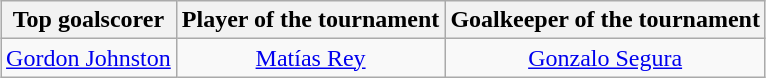<table class=wikitable style="margin:auto; text-align:center">
<tr>
<th>Top goalscorer</th>
<th>Player of the tournament</th>
<th>Goalkeeper of the tournament</th>
</tr>
<tr>
<td> <a href='#'>Gordon Johnston</a></td>
<td> <a href='#'>Matías Rey</a></td>
<td> <a href='#'>Gonzalo Segura</a></td>
</tr>
</table>
